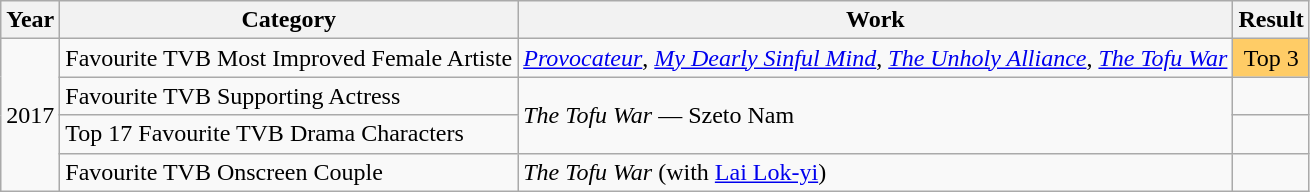<table class="wikitable sortable">
<tr>
<th>Year</th>
<th>Category</th>
<th>Work</th>
<th>Result</th>
</tr>
<tr>
<td rowspan=4>2017</td>
<td>Favourite TVB Most Improved Female Artiste</td>
<td><em><a href='#'>Provocateur</a></em>, <em><a href='#'>My Dearly Sinful Mind</a></em>, <em><a href='#'>The Unholy Alliance</a></em>, <em><a href='#'>The Tofu War</a></em></td>
<td style="background-color:#ffcc66; text-align:center;">Top 3</td>
</tr>
<tr>
<td>Favourite TVB Supporting Actress</td>
<td rowspan=2><em>The Tofu War</em> — Szeto Nam</td>
<td></td>
</tr>
<tr>
<td>Top 17 Favourite TVB Drama Characters</td>
<td></td>
</tr>
<tr>
<td>Favourite TVB Onscreen Couple</td>
<td><em>The Tofu War</em> (with <a href='#'>Lai Lok-yi</a>)</td>
<td></td>
</tr>
</table>
